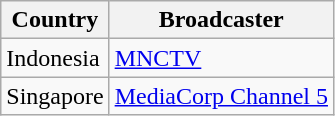<table class="wikitable">
<tr>
<th>Country</th>
<th>Broadcaster</th>
</tr>
<tr>
<td>Indonesia</td>
<td><a href='#'>MNCTV</a></td>
</tr>
<tr>
<td>Singapore</td>
<td><a href='#'>MediaCorp Channel 5</a></td>
</tr>
</table>
